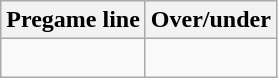<table class="wikitable">
<tr align="center">
<th style=>Pregame line</th>
<th style=>Over/under</th>
</tr>
<tr align="center">
<td> </td>
<td> </td>
</tr>
</table>
